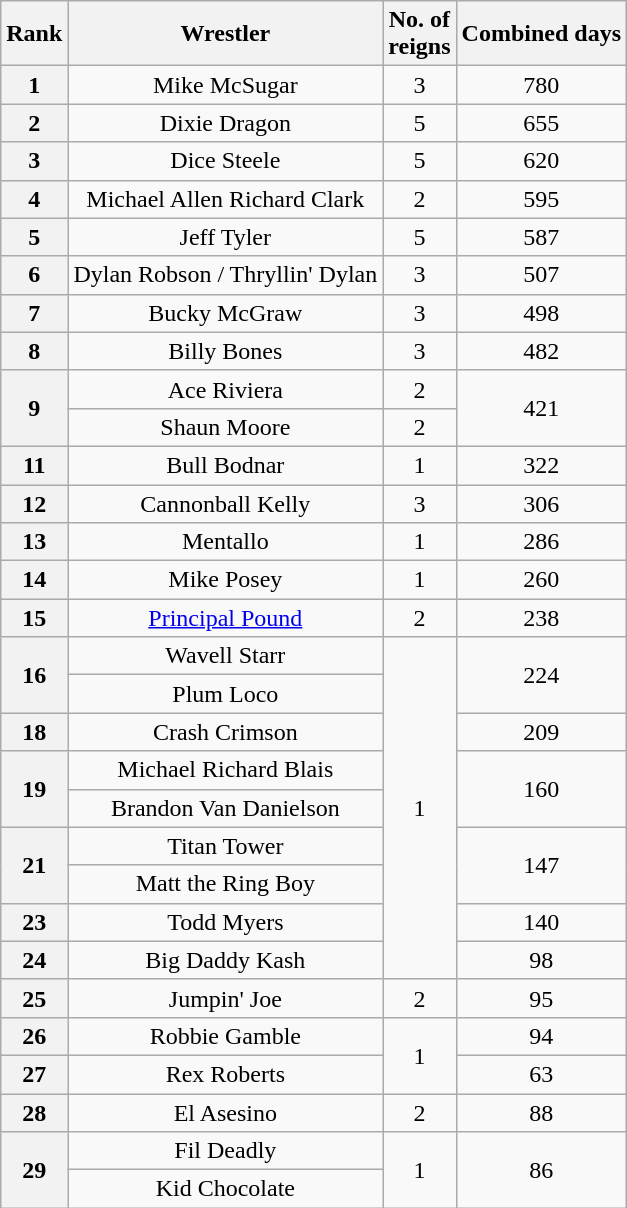<table class="wikitable sortable" style="text-align: center">
<tr>
<th>Rank</th>
<th>Wrestler</th>
<th>No. of<br>reigns</th>
<th data-sort-type="number">Combined days</th>
</tr>
<tr>
<th>1</th>
<td>Mike McSugar</td>
<td>3</td>
<td>780</td>
</tr>
<tr>
<th>2</th>
<td>Dixie Dragon</td>
<td>5</td>
<td>655</td>
</tr>
<tr>
<th>3</th>
<td>Dice Steele</td>
<td>5</td>
<td>620</td>
</tr>
<tr>
<th>4</th>
<td>Michael Allen Richard Clark</td>
<td>2</td>
<td>595</td>
</tr>
<tr>
<th>5</th>
<td>Jeff Tyler</td>
<td>5</td>
<td>587</td>
</tr>
<tr>
<th>6</th>
<td>Dylan Robson / Thryllin' Dylan</td>
<td>3</td>
<td>507</td>
</tr>
<tr>
<th>7</th>
<td>Bucky McGraw</td>
<td>3</td>
<td>498</td>
</tr>
<tr>
<th>8</th>
<td>Billy Bones</td>
<td>3</td>
<td>482</td>
</tr>
<tr>
<th rowspan=2>9</th>
<td>Ace Riviera</td>
<td>2</td>
<td rowspan=2>421</td>
</tr>
<tr>
<td>Shaun Moore</td>
<td>2</td>
</tr>
<tr>
<th>11</th>
<td>Bull Bodnar</td>
<td>1</td>
<td>322</td>
</tr>
<tr>
<th>12</th>
<td>Cannonball Kelly</td>
<td>3</td>
<td>306</td>
</tr>
<tr>
<th>13</th>
<td>Mentallo</td>
<td>1</td>
<td>286</td>
</tr>
<tr>
<th>14</th>
<td>Mike Posey</td>
<td>1</td>
<td>260</td>
</tr>
<tr>
<th>15</th>
<td><a href='#'>Principal Pound</a></td>
<td>2</td>
<td>238</td>
</tr>
<tr>
<th rowspan=2>16</th>
<td>Wavell Starr</td>
<td rowspan=9>1</td>
<td rowspan=2>224</td>
</tr>
<tr>
<td>Plum Loco</td>
</tr>
<tr>
<th>18</th>
<td>Crash Crimson</td>
<td>209</td>
</tr>
<tr>
<th rowspan=2>19</th>
<td>Michael Richard Blais</td>
<td rowspan=2>160</td>
</tr>
<tr>
<td>Brandon Van Danielson</td>
</tr>
<tr>
<th rowspan=2>21</th>
<td>Titan Tower</td>
<td rowspan=2>147</td>
</tr>
<tr>
<td>Matt the Ring Boy</td>
</tr>
<tr>
<th>23</th>
<td>Todd Myers</td>
<td>140</td>
</tr>
<tr>
<th>24</th>
<td>Big Daddy Kash</td>
<td>98</td>
</tr>
<tr>
<th>25</th>
<td>Jumpin' Joe</td>
<td>2</td>
<td>95</td>
</tr>
<tr>
<th>26</th>
<td>Robbie Gamble</td>
<td rowspan=2>1</td>
<td>94</td>
</tr>
<tr>
<th>27</th>
<td>Rex Roberts</td>
<td>63</td>
</tr>
<tr>
<th>28</th>
<td>El Asesino</td>
<td>2</td>
<td>88</td>
</tr>
<tr>
<th rowspan=2>29</th>
<td>Fil Deadly</td>
<td rowspan=2>1</td>
<td rowspan=2>86</td>
</tr>
<tr>
<td>Kid Chocolate</td>
</tr>
</table>
